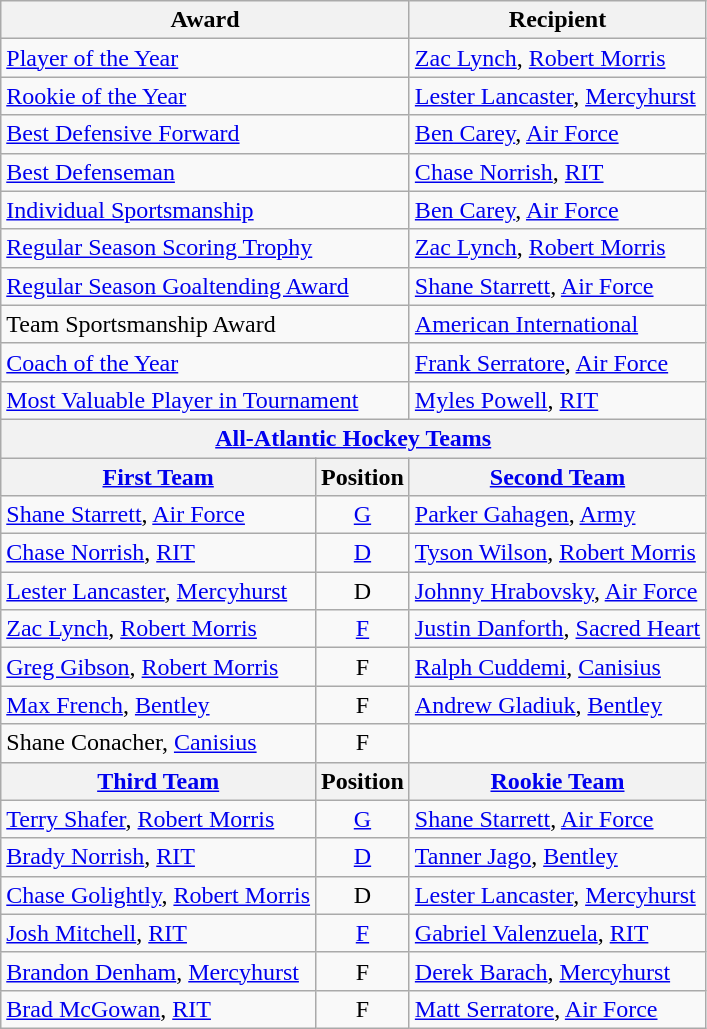<table class="wikitable">
<tr>
<th colspan=2>Award</th>
<th>Recipient</th>
</tr>
<tr>
<td colspan=2><a href='#'>Player of the Year</a></td>
<td><a href='#'>Zac Lynch</a>, <a href='#'>Robert Morris</a></td>
</tr>
<tr>
<td colspan=2><a href='#'>Rookie of the Year</a></td>
<td><a href='#'>Lester Lancaster</a>, <a href='#'>Mercyhurst</a></td>
</tr>
<tr>
<td colspan=2><a href='#'>Best Defensive Forward</a></td>
<td><a href='#'>Ben Carey</a>, <a href='#'>Air Force</a></td>
</tr>
<tr>
<td colspan=2><a href='#'>Best Defenseman</a></td>
<td><a href='#'>Chase Norrish</a>, <a href='#'>RIT</a></td>
</tr>
<tr>
<td colspan=2><a href='#'>Individual Sportsmanship</a></td>
<td><a href='#'>Ben Carey</a>, <a href='#'>Air Force</a></td>
</tr>
<tr>
<td colspan=2><a href='#'>Regular Season Scoring Trophy</a></td>
<td><a href='#'>Zac Lynch</a>, <a href='#'>Robert Morris</a></td>
</tr>
<tr>
<td colspan=2><a href='#'>Regular Season Goaltending Award</a></td>
<td><a href='#'>Shane Starrett</a>, <a href='#'>Air Force</a></td>
</tr>
<tr>
<td colspan=2>Team Sportsmanship Award</td>
<td><a href='#'>American International</a></td>
</tr>
<tr>
<td colspan=2><a href='#'>Coach of the Year</a></td>
<td><a href='#'>Frank Serratore</a>, <a href='#'>Air Force</a></td>
</tr>
<tr>
<td colspan=2><a href='#'>Most Valuable Player in Tournament</a></td>
<td><a href='#'>Myles Powell</a>, <a href='#'>RIT</a></td>
</tr>
<tr>
<th colspan=3><a href='#'>All-Atlantic Hockey Teams</a></th>
</tr>
<tr>
<th><a href='#'>First Team</a></th>
<th>Position</th>
<th><a href='#'>Second Team</a></th>
</tr>
<tr>
<td><a href='#'>Shane Starrett</a>, <a href='#'>Air Force</a></td>
<td align=center><a href='#'>G</a></td>
<td><a href='#'>Parker Gahagen</a>, <a href='#'>Army</a></td>
</tr>
<tr>
<td><a href='#'>Chase Norrish</a>, <a href='#'>RIT</a></td>
<td align=center><a href='#'>D</a></td>
<td><a href='#'>Tyson Wilson</a>, <a href='#'>Robert Morris</a></td>
</tr>
<tr>
<td><a href='#'>Lester Lancaster</a>, <a href='#'>Mercyhurst</a></td>
<td align=center>D</td>
<td><a href='#'>Johnny Hrabovsky</a>, <a href='#'>Air Force</a></td>
</tr>
<tr>
<td><a href='#'>Zac Lynch</a>, <a href='#'>Robert Morris</a></td>
<td align=center><a href='#'>F</a></td>
<td><a href='#'>Justin Danforth</a>, <a href='#'>Sacred Heart</a></td>
</tr>
<tr>
<td><a href='#'>Greg Gibson</a>, <a href='#'>Robert Morris</a></td>
<td align=center>F</td>
<td><a href='#'>Ralph Cuddemi</a>, <a href='#'>Canisius</a></td>
</tr>
<tr>
<td><a href='#'>Max French</a>, <a href='#'>Bentley</a></td>
<td align=center>F</td>
<td><a href='#'>Andrew Gladiuk</a>, <a href='#'>Bentley</a></td>
</tr>
<tr>
<td>Shane Conacher, <a href='#'>Canisius</a></td>
<td align=center>F</td>
<td></td>
</tr>
<tr>
<th><a href='#'>Third Team</a></th>
<th>Position</th>
<th><a href='#'>Rookie Team</a></th>
</tr>
<tr>
<td><a href='#'>Terry Shafer</a>, <a href='#'>Robert Morris</a></td>
<td align=center><a href='#'>G</a></td>
<td><a href='#'>Shane Starrett</a>, <a href='#'>Air Force</a></td>
</tr>
<tr>
<td><a href='#'>Brady Norrish</a>, <a href='#'>RIT</a></td>
<td align=center><a href='#'>D</a></td>
<td><a href='#'>Tanner Jago</a>, <a href='#'>Bentley</a></td>
</tr>
<tr>
<td><a href='#'>Chase Golightly</a>, <a href='#'>Robert Morris</a></td>
<td align=center>D</td>
<td><a href='#'>Lester Lancaster</a>, <a href='#'>Mercyhurst</a></td>
</tr>
<tr>
<td><a href='#'>Josh Mitchell</a>, <a href='#'>RIT</a></td>
<td align=center><a href='#'>F</a></td>
<td><a href='#'>Gabriel Valenzuela</a>, <a href='#'>RIT</a></td>
</tr>
<tr>
<td><a href='#'>Brandon Denham</a>, <a href='#'>Mercyhurst</a></td>
<td align=center>F</td>
<td><a href='#'>Derek Barach</a>, <a href='#'>Mercyhurst</a></td>
</tr>
<tr>
<td><a href='#'>Brad McGowan</a>, <a href='#'>RIT</a></td>
<td align=center>F</td>
<td><a href='#'>Matt Serratore</a>, <a href='#'>Air Force</a></td>
</tr>
</table>
